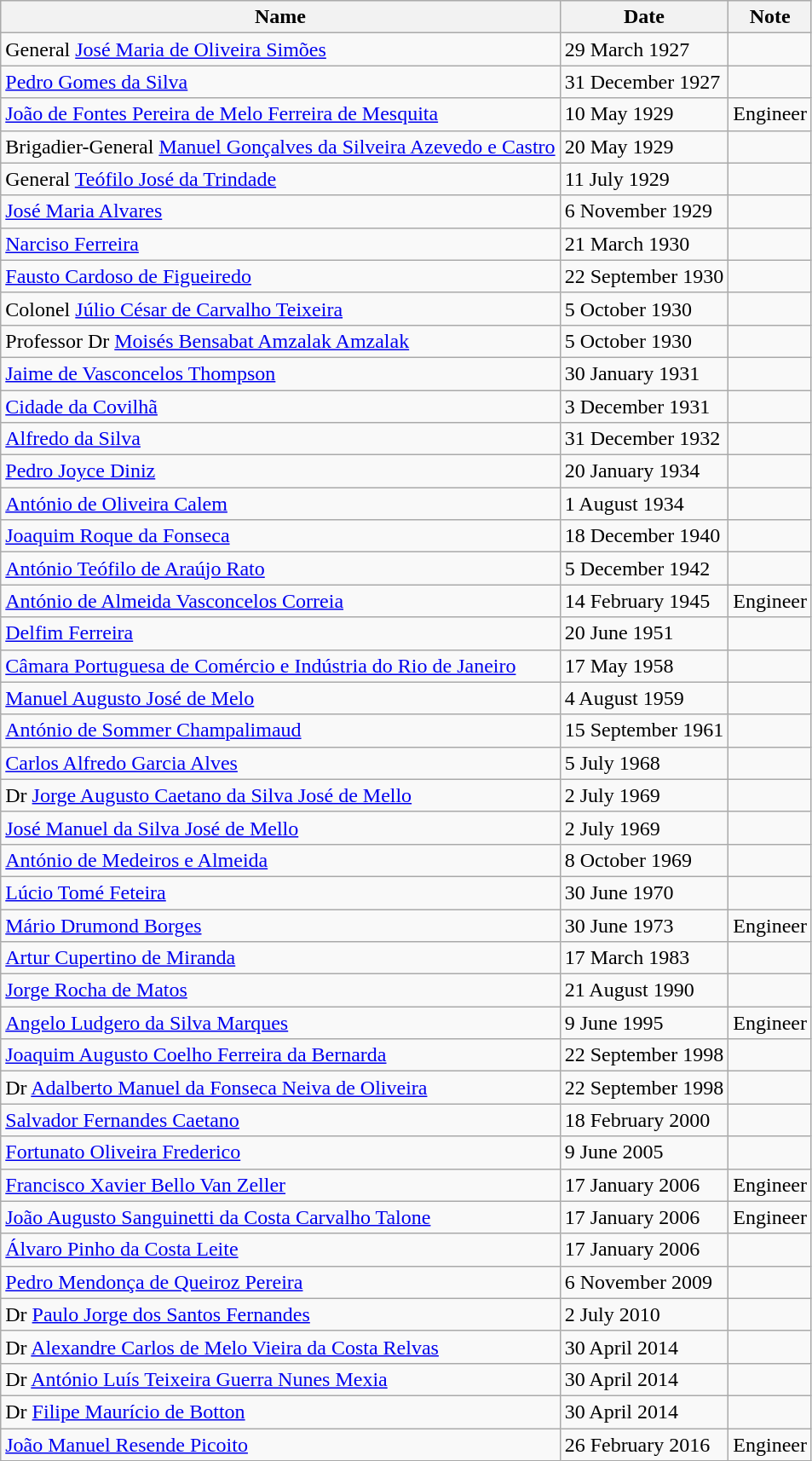<table class="wikitable">
<tr>
<th>Name</th>
<th>Date</th>
<th>Note</th>
</tr>
<tr>
<td>General <a href='#'>José Maria de Oliveira Simões</a></td>
<td>29 March 1927</td>
<td></td>
</tr>
<tr>
<td><a href='#'>Pedro Gomes da Silva</a></td>
<td>31 December 1927</td>
<td></td>
</tr>
<tr>
<td><a href='#'>João de Fontes Pereira de Melo Ferreira de Mesquita</a></td>
<td>10 May 1929</td>
<td>Engineer</td>
</tr>
<tr>
<td>Brigadier-General <a href='#'>Manuel Gonçalves da Silveira Azevedo e Castro</a></td>
<td>20 May 1929</td>
<td></td>
</tr>
<tr>
<td>General <a href='#'>Teófilo José da Trindade</a></td>
<td>11 July 1929</td>
<td></td>
</tr>
<tr>
<td><a href='#'>José Maria Alvares</a></td>
<td>6 November 1929</td>
<td></td>
</tr>
<tr>
<td><a href='#'>Narciso Ferreira</a></td>
<td>21 March 1930</td>
<td></td>
</tr>
<tr>
<td><a href='#'>Fausto Cardoso de Figueiredo</a></td>
<td>22 September 1930</td>
<td></td>
</tr>
<tr>
<td>Colonel <a href='#'>Júlio César de Carvalho Teixeira</a></td>
<td>5 October 1930</td>
<td></td>
</tr>
<tr>
<td>Professor Dr <a href='#'>Moisés Bensabat Amzalak Amzalak</a></td>
<td>5 October 1930</td>
<td></td>
</tr>
<tr>
<td><a href='#'>Jaime de Vasconcelos Thompson</a></td>
<td>30 January 1931</td>
<td></td>
</tr>
<tr>
<td><a href='#'>Cidade da Covilhã</a></td>
<td>3 December 1931</td>
<td></td>
</tr>
<tr>
<td><a href='#'>Alfredo da Silva</a></td>
<td>31 December 1932</td>
<td></td>
</tr>
<tr>
<td><a href='#'>Pedro Joyce Diniz</a></td>
<td>20 January 1934</td>
<td></td>
</tr>
<tr>
<td><a href='#'>António de Oliveira Calem</a></td>
<td>1 August 1934</td>
<td></td>
</tr>
<tr>
<td><a href='#'>Joaquim Roque da Fonseca</a></td>
<td>18 December 1940</td>
<td></td>
</tr>
<tr>
<td><a href='#'>António Teófilo de Araújo Rato</a></td>
<td>5 December 1942</td>
<td></td>
</tr>
<tr>
<td><a href='#'>António de Almeida Vasconcelos Correia</a></td>
<td>14 February 1945</td>
<td>Engineer</td>
</tr>
<tr>
<td><a href='#'>Delfim Ferreira</a></td>
<td>20 June 1951</td>
<td></td>
</tr>
<tr>
<td><a href='#'>Câmara Portuguesa de Comércio e Indústria do Rio de Janeiro</a></td>
<td>17 May 1958</td>
<td></td>
</tr>
<tr>
<td><a href='#'>Manuel Augusto José de Melo</a></td>
<td>4 August 1959</td>
<td></td>
</tr>
<tr>
<td><a href='#'>António de Sommer Champalimaud</a></td>
<td>15 September 1961</td>
<td></td>
</tr>
<tr>
<td><a href='#'>Carlos Alfredo Garcia Alves</a></td>
<td>5 July 1968</td>
<td></td>
</tr>
<tr>
<td>Dr <a href='#'>Jorge Augusto Caetano da Silva José de Mello</a></td>
<td>2 July 1969</td>
<td></td>
</tr>
<tr>
<td><a href='#'>José Manuel da Silva José de Mello</a></td>
<td>2 July 1969</td>
<td></td>
</tr>
<tr>
<td><a href='#'>António de Medeiros e Almeida</a></td>
<td>8 October 1969</td>
<td></td>
</tr>
<tr>
<td><a href='#'>Lúcio Tomé Feteira</a></td>
<td>30 June 1970</td>
<td></td>
</tr>
<tr>
<td><a href='#'>Mário Drumond Borges</a></td>
<td>30 June 1973</td>
<td>Engineer</td>
</tr>
<tr>
<td><a href='#'>Artur Cupertino de Miranda</a></td>
<td>17 March 1983</td>
<td></td>
</tr>
<tr>
<td><a href='#'>Jorge Rocha de Matos</a></td>
<td>21 August 1990</td>
<td></td>
</tr>
<tr>
<td><a href='#'>Angelo Ludgero da Silva Marques</a></td>
<td>9 June 1995</td>
<td>Engineer</td>
</tr>
<tr>
<td><a href='#'>Joaquim Augusto Coelho Ferreira da Bernarda</a></td>
<td>22 September 1998</td>
<td></td>
</tr>
<tr>
<td>Dr <a href='#'>Adalberto Manuel da Fonseca Neiva de Oliveira</a></td>
<td>22 September 1998</td>
<td></td>
</tr>
<tr>
<td><a href='#'>Salvador Fernandes Caetano</a></td>
<td>18 February 2000</td>
<td></td>
</tr>
<tr>
<td><a href='#'>Fortunato Oliveira Frederico</a></td>
<td>9 June 2005</td>
<td></td>
</tr>
<tr>
<td><a href='#'>Francisco Xavier Bello Van Zeller</a></td>
<td>17 January 2006</td>
<td>Engineer</td>
</tr>
<tr>
<td><a href='#'>João Augusto Sanguinetti da Costa Carvalho Talone</a></td>
<td>17 January 2006</td>
<td>Engineer</td>
</tr>
<tr>
<td><a href='#'>Álvaro Pinho da Costa Leite</a></td>
<td>17 January 2006</td>
<td></td>
</tr>
<tr>
<td><a href='#'>Pedro Mendonça de Queiroz Pereira</a></td>
<td>6 November 2009</td>
<td></td>
</tr>
<tr>
<td>Dr <a href='#'>Paulo Jorge dos Santos Fernandes</a></td>
<td>2 July 2010</td>
<td></td>
</tr>
<tr>
<td>Dr <a href='#'>Alexandre Carlos de Melo Vieira da Costa Relvas</a></td>
<td>30 April 2014</td>
<td></td>
</tr>
<tr>
<td>Dr <a href='#'>António Luís Teixeira Guerra Nunes Mexia</a></td>
<td>30 April 2014</td>
<td></td>
</tr>
<tr>
<td>Dr <a href='#'>Filipe Maurício de Botton</a></td>
<td>30 April 2014</td>
<td></td>
</tr>
<tr>
<td><a href='#'>João Manuel Resende Picoito</a></td>
<td>26 February 2016</td>
<td>Engineer</td>
</tr>
</table>
